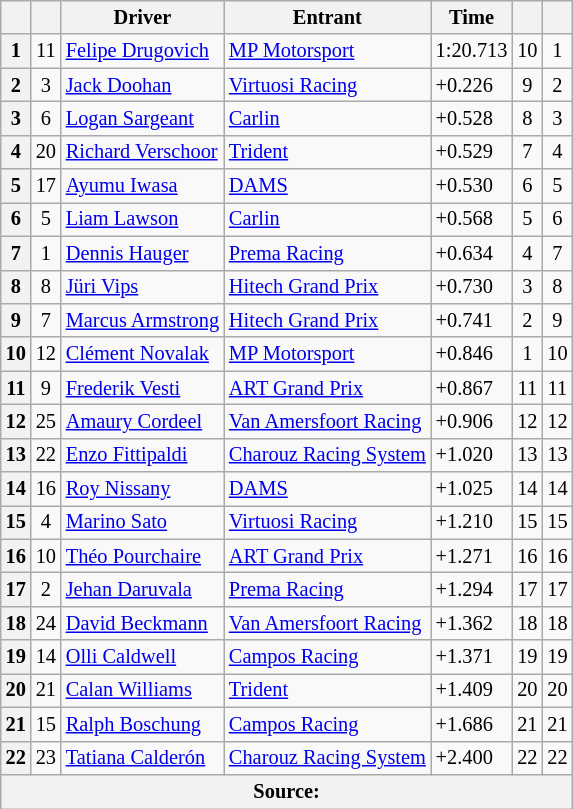<table class="wikitable" style="font-size:85%">
<tr>
<th scope="col"></th>
<th scope="col"></th>
<th scope="col">Driver</th>
<th scope="col">Entrant</th>
<th scope="col">Time</th>
<th scope="col"></th>
<th scope="col"></th>
</tr>
<tr>
<th>1</th>
<td align="center">11</td>
<td> <a href='#'>Felipe Drugovich</a></td>
<td><a href='#'>MP Motorsport</a></td>
<td>1:20.713</td>
<td align="center">10</td>
<td align="center">1</td>
</tr>
<tr>
<th>2</th>
<td align="center">3</td>
<td> <a href='#'>Jack Doohan</a></td>
<td><a href='#'>Virtuosi Racing</a></td>
<td>+0.226</td>
<td align="center">9</td>
<td align="center">2</td>
</tr>
<tr>
<th>3</th>
<td align="center">6</td>
<td> <a href='#'>Logan Sargeant</a></td>
<td><a href='#'>Carlin</a></td>
<td>+0.528</td>
<td align="center">8</td>
<td align="center">3</td>
</tr>
<tr>
<th>4</th>
<td align="center">20</td>
<td> <a href='#'>Richard Verschoor</a></td>
<td><a href='#'>Trident</a></td>
<td>+0.529</td>
<td align="center">7</td>
<td align="center">4</td>
</tr>
<tr>
<th>5</th>
<td align="center">17</td>
<td> <a href='#'>Ayumu Iwasa</a></td>
<td><a href='#'>DAMS</a></td>
<td>+0.530</td>
<td align="center">6</td>
<td align="center">5</td>
</tr>
<tr>
<th>6</th>
<td align="center">5</td>
<td> <a href='#'>Liam Lawson</a></td>
<td><a href='#'>Carlin</a></td>
<td>+0.568</td>
<td align="center">5</td>
<td align="center">6</td>
</tr>
<tr>
<th>7</th>
<td align="center">1</td>
<td> <a href='#'>Dennis Hauger</a></td>
<td><a href='#'>Prema Racing</a></td>
<td>+0.634</td>
<td align="center">4</td>
<td align="center">7</td>
</tr>
<tr>
<th>8</th>
<td align="center">8</td>
<td> <a href='#'>Jüri Vips</a></td>
<td><a href='#'>Hitech Grand Prix</a></td>
<td>+0.730</td>
<td align="center">3</td>
<td align="center">8</td>
</tr>
<tr>
<th>9</th>
<td align="center">7</td>
<td> <a href='#'>Marcus Armstrong</a></td>
<td><a href='#'>Hitech Grand Prix</a></td>
<td>+0.741</td>
<td align="center">2</td>
<td align="center">9</td>
</tr>
<tr>
<th>10</th>
<td align="center">12</td>
<td> <a href='#'>Clément Novalak</a></td>
<td><a href='#'>MP Motorsport</a></td>
<td>+0.846</td>
<td align="center">1</td>
<td align="center">10</td>
</tr>
<tr>
<th>11</th>
<td align="center">9</td>
<td> <a href='#'>Frederik Vesti</a></td>
<td><a href='#'>ART Grand Prix</a></td>
<td>+0.867</td>
<td align="center">11</td>
<td align="center">11</td>
</tr>
<tr>
<th>12</th>
<td align="center">25</td>
<td> <a href='#'>Amaury Cordeel</a></td>
<td><a href='#'>Van Amersfoort Racing</a></td>
<td>+0.906</td>
<td align="center">12</td>
<td align="center">12</td>
</tr>
<tr>
<th>13</th>
<td align="center">22</td>
<td> <a href='#'>Enzo Fittipaldi</a></td>
<td><a href='#'>Charouz Racing System</a></td>
<td>+1.020</td>
<td align="center">13</td>
<td align="center">13</td>
</tr>
<tr>
<th>14</th>
<td align="center">16</td>
<td> <a href='#'>Roy Nissany</a></td>
<td><a href='#'>DAMS</a></td>
<td>+1.025</td>
<td align="center">14</td>
<td align="center">14</td>
</tr>
<tr>
<th>15</th>
<td align="center">4</td>
<td> <a href='#'>Marino Sato</a></td>
<td><a href='#'>Virtuosi Racing</a></td>
<td>+1.210</td>
<td align="center">15</td>
<td align="center">15</td>
</tr>
<tr>
<th>16</th>
<td align="center">10</td>
<td> <a href='#'>Théo Pourchaire</a></td>
<td><a href='#'>ART Grand Prix</a></td>
<td>+1.271</td>
<td align="center">16</td>
<td align="center">16</td>
</tr>
<tr>
<th>17</th>
<td align="center">2</td>
<td> <a href='#'>Jehan Daruvala</a></td>
<td><a href='#'>Prema Racing</a></td>
<td>+1.294</td>
<td align="center">17</td>
<td align="center">17</td>
</tr>
<tr>
<th>18</th>
<td align="center">24</td>
<td> <a href='#'>David Beckmann</a></td>
<td><a href='#'>Van Amersfoort Racing</a></td>
<td>+1.362</td>
<td align="center">18</td>
<td align="center">18</td>
</tr>
<tr>
<th>19</th>
<td align="center">14</td>
<td> <a href='#'>Olli Caldwell</a></td>
<td><a href='#'>Campos Racing</a></td>
<td>+1.371</td>
<td align="center">19</td>
<td align="center">19</td>
</tr>
<tr>
<th>20</th>
<td align="center">21</td>
<td> <a href='#'>Calan Williams</a></td>
<td><a href='#'>Trident</a></td>
<td>+1.409</td>
<td align="center">20</td>
<td align="center">20</td>
</tr>
<tr>
<th>21</th>
<td align="center">15</td>
<td>  <a href='#'>Ralph Boschung</a></td>
<td><a href='#'>Campos Racing</a></td>
<td>+1.686</td>
<td align="center">21</td>
<td align="center">21</td>
</tr>
<tr>
<th>22</th>
<td align="center">23</td>
<td> <a href='#'>Tatiana Calderón</a></td>
<td><a href='#'>Charouz Racing System</a></td>
<td>+2.400</td>
<td align="center">22</td>
<td align="center">22</td>
</tr>
<tr>
<th colspan="7">Source:</th>
</tr>
</table>
